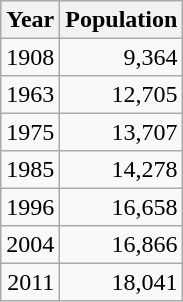<table class="wikitable" style="line-height:1.1em;">
<tr>
<th>Year</th>
<th>Population</th>
</tr>
<tr align="right">
<td>1908</td>
<td>9,364</td>
</tr>
<tr align="right">
<td>1963</td>
<td>12,705</td>
</tr>
<tr align="right">
<td>1975</td>
<td>13,707</td>
</tr>
<tr align="right">
<td>1985</td>
<td>14,278</td>
</tr>
<tr align="right">
<td>1996</td>
<td>16,658</td>
</tr>
<tr align="right">
<td>2004</td>
<td>16,866</td>
</tr>
<tr align="right">
<td>2011</td>
<td>18,041</td>
</tr>
</table>
